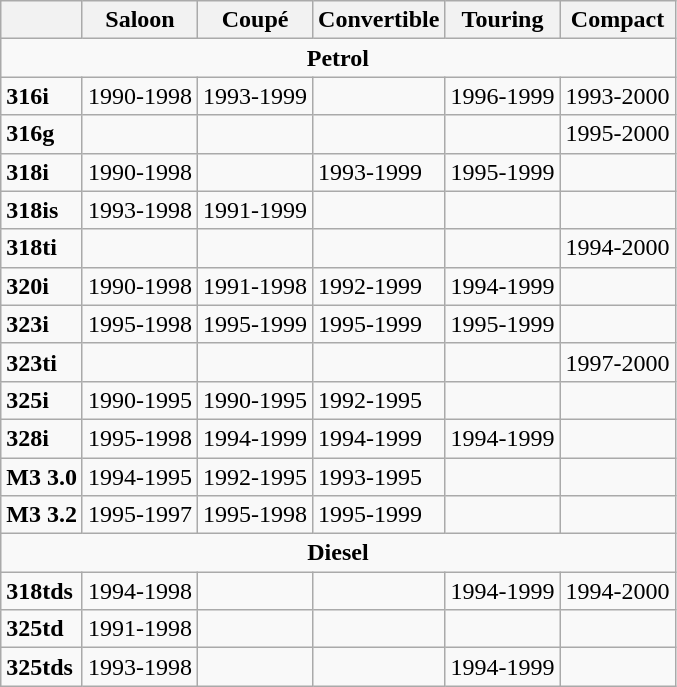<table class="wikitable">
<tr>
<th></th>
<th>Saloon</th>
<th>Coupé</th>
<th>Convertible</th>
<th>Touring</th>
<th>Compact</th>
</tr>
<tr>
<td colspan="6" style="text-align: center;"><strong>Petrol</strong></td>
</tr>
<tr>
<td><strong>316i</strong></td>
<td>1990-1998</td>
<td>1993-1999</td>
<td></td>
<td>1996-1999</td>
<td>1993-2000</td>
</tr>
<tr>
<td><strong>316g</strong></td>
<td></td>
<td></td>
<td></td>
<td></td>
<td>1995-2000</td>
</tr>
<tr>
<td><strong>318i</strong></td>
<td>1990-1998</td>
<td></td>
<td>1993-1999</td>
<td>1995-1999</td>
<td></td>
</tr>
<tr>
<td><strong>318is</strong></td>
<td>1993-1998</td>
<td>1991-1999</td>
<td></td>
<td></td>
<td></td>
</tr>
<tr>
<td><strong>318ti</strong></td>
<td></td>
<td></td>
<td></td>
<td></td>
<td>1994-2000</td>
</tr>
<tr>
<td><strong>320i</strong></td>
<td>1990-1998</td>
<td>1991-1998</td>
<td>1992-1999</td>
<td>1994-1999</td>
<td></td>
</tr>
<tr>
<td><strong>323i</strong></td>
<td>1995-1998</td>
<td>1995-1999</td>
<td>1995-1999</td>
<td>1995-1999</td>
<td></td>
</tr>
<tr>
<td><strong>323ti</strong></td>
<td></td>
<td></td>
<td></td>
<td></td>
<td>1997-2000</td>
</tr>
<tr>
<td><strong>325i</strong></td>
<td>1990-1995</td>
<td>1990-1995</td>
<td>1992-1995</td>
<td></td>
<td></td>
</tr>
<tr>
<td><strong>328i</strong></td>
<td>1995-1998</td>
<td>1994-1999</td>
<td>1994-1999</td>
<td>1994-1999</td>
<td></td>
</tr>
<tr>
<td><strong>M3 3.0</strong></td>
<td>1994-1995</td>
<td>1992-1995</td>
<td>1993-1995</td>
<td></td>
<td></td>
</tr>
<tr>
<td><strong>M3 3.2</strong></td>
<td>1995-1997</td>
<td>1995-1998</td>
<td>1995-1999</td>
<td></td>
<td></td>
</tr>
<tr>
<td colspan="6" style="text-align: center;"><strong>Diesel</strong></td>
</tr>
<tr>
<td><strong>318tds</strong></td>
<td>1994-1998</td>
<td></td>
<td></td>
<td>1994-1999</td>
<td>1994-2000</td>
</tr>
<tr>
<td><strong>325td</strong></td>
<td>1991-1998</td>
<td></td>
<td></td>
<td></td>
<td></td>
</tr>
<tr>
<td><strong>325tds</strong></td>
<td>1993-1998</td>
<td></td>
<td></td>
<td>1994-1999</td>
<td></td>
</tr>
</table>
